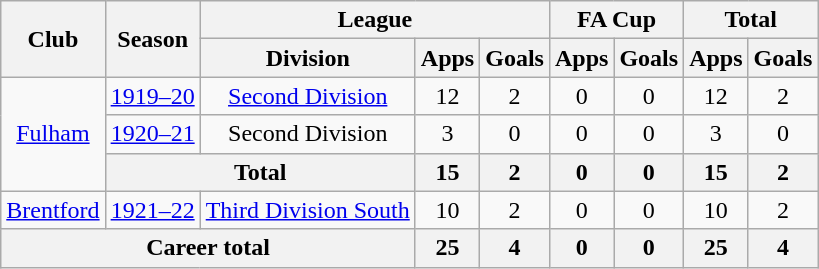<table class="wikitable" style="text-align: center;">
<tr>
<th rowspan="2">Club</th>
<th rowspan="2">Season</th>
<th colspan="3">League</th>
<th colspan="2">FA Cup</th>
<th colspan="2">Total</th>
</tr>
<tr>
<th>Division</th>
<th>Apps</th>
<th>Goals</th>
<th>Apps</th>
<th>Goals</th>
<th>Apps</th>
<th>Goals</th>
</tr>
<tr>
<td rowspan="3"><a href='#'>Fulham</a></td>
<td><a href='#'>1919–20</a></td>
<td><a href='#'>Second Division</a></td>
<td>12</td>
<td>2</td>
<td>0</td>
<td>0</td>
<td>12</td>
<td>2</td>
</tr>
<tr>
<td><a href='#'>1920–21</a></td>
<td>Second Division</td>
<td>3</td>
<td>0</td>
<td>0</td>
<td>0</td>
<td>3</td>
<td>0</td>
</tr>
<tr>
<th colspan="2">Total</th>
<th>15</th>
<th>2</th>
<th>0</th>
<th>0</th>
<th>15</th>
<th>2</th>
</tr>
<tr>
<td><a href='#'>Brentford</a></td>
<td><a href='#'>1921–22</a></td>
<td><a href='#'>Third Division South</a></td>
<td>10</td>
<td>2</td>
<td>0</td>
<td>0</td>
<td>10</td>
<td>2</td>
</tr>
<tr>
<th colspan="3">Career total</th>
<th>25</th>
<th>4</th>
<th>0</th>
<th>0</th>
<th>25</th>
<th>4</th>
</tr>
</table>
